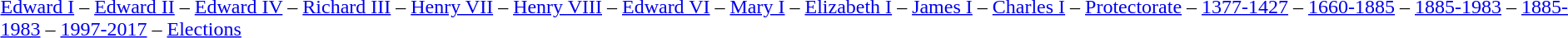<table align="left" class="toccolours">
<tr>
<td><br><a href='#'>Edward I</a> –
<a href='#'>Edward II</a> –
<a href='#'>Edward IV</a> –
<a href='#'>Richard III</a> –
<a href='#'>Henry VII</a> –
<a href='#'>Henry VIII</a> –
<a href='#'>Edward VI</a> –
<a href='#'>Mary I</a> –
<a href='#'>Elizabeth I</a> –
<a href='#'>James I</a> –
<a href='#'>Charles I</a> –
<a href='#'>Protectorate</a> –
<a href='#'>1377-1427</a> –
<a href='#'>1660-1885</a> –
<a href='#'>1885-1983</a> –
<a href='#'>1885-1983</a> –
<a href='#'>1997-2017</a> –
<a href='#'>Elections</a></td>
</tr>
</table>
